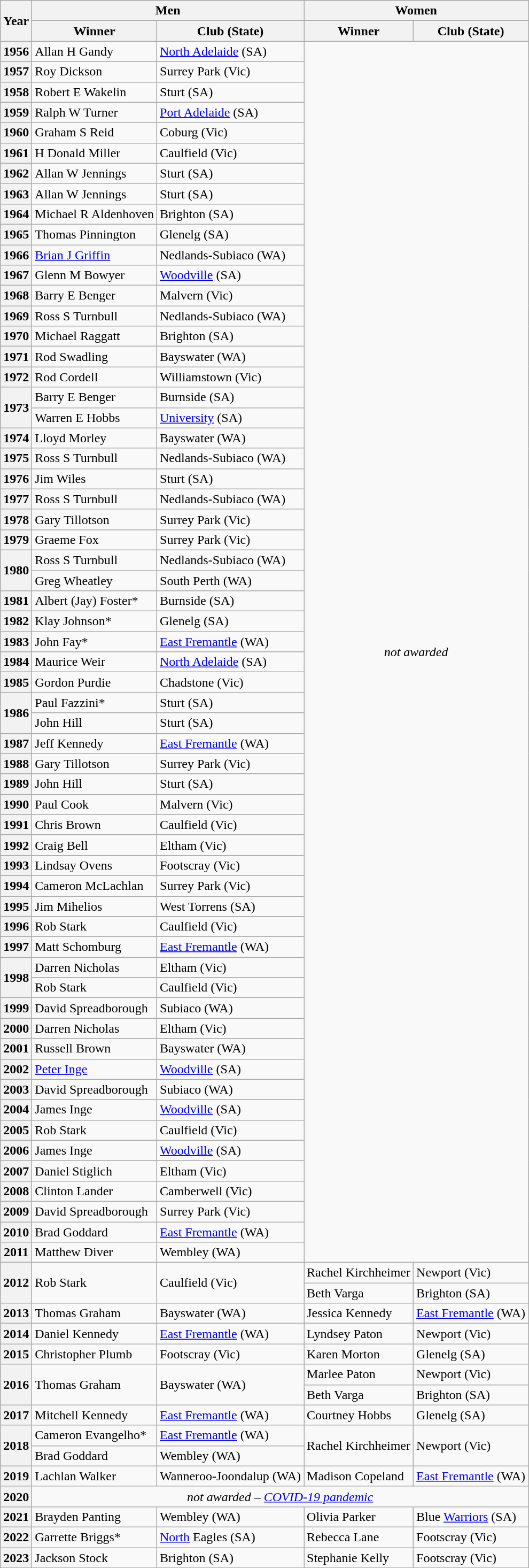<table class=wikitable>
<tr>
<th rowspan=2>Year</th>
<th colspan=2>Men</th>
<th colspan=2>Women</th>
</tr>
<tr>
<th>Winner</th>
<th>Club (State)</th>
<th>Winner</th>
<th>Club (State)</th>
</tr>
<tr>
<th>1956</th>
<td>Allan H Gandy</td>
<td><a href='#'>North Adelaide</a> (SA)</td>
<td align=center colspan=2 rowspan=60><em>not awarded</em></td>
</tr>
<tr>
<th>1957</th>
<td>Roy Dickson</td>
<td>Surrey Park (Vic)</td>
</tr>
<tr>
<th>1958</th>
<td>Robert E Wakelin</td>
<td>Sturt (SA)</td>
</tr>
<tr>
<th>1959</th>
<td>Ralph W Turner</td>
<td><a href='#'>Port Adelaide</a> (SA)</td>
</tr>
<tr>
<th>1960</th>
<td>Graham S Reid</td>
<td>Coburg (Vic)</td>
</tr>
<tr>
<th>1961</th>
<td>H Donald Miller</td>
<td>Caulfield (Vic)</td>
</tr>
<tr>
<th>1962</th>
<td>Allan W Jennings</td>
<td>Sturt (SA)</td>
</tr>
<tr>
<th>1963</th>
<td>Allan W Jennings</td>
<td>Sturt (SA)</td>
</tr>
<tr>
<th>1964</th>
<td>Michael R Aldenhoven</td>
<td>Brighton (SA)</td>
</tr>
<tr>
<th>1965</th>
<td>Thomas Pinnington</td>
<td>Glenelg (SA)</td>
</tr>
<tr>
<th>1966</th>
<td><a href='#'>Brian J Griffin</a></td>
<td>Nedlands-Subiaco (WA)</td>
</tr>
<tr>
<th>1967</th>
<td>Glenn M Bowyer</td>
<td><a href='#'>Woodville</a> (SA)</td>
</tr>
<tr>
<th>1968</th>
<td>Barry E Benger</td>
<td>Malvern (Vic)</td>
</tr>
<tr>
<th>1969</th>
<td>Ross S Turnbull</td>
<td>Nedlands-Subiaco (WA)</td>
</tr>
<tr>
<th>1970</th>
<td>Michael Raggatt</td>
<td>Brighton (SA)</td>
</tr>
<tr>
<th>1971</th>
<td>Rod Swadling</td>
<td>Bayswater (WA)</td>
</tr>
<tr>
<th>1972</th>
<td>Rod Cordell</td>
<td>Williamstown (Vic)</td>
</tr>
<tr>
<th rowspan=2>1973</th>
<td>Barry E Benger</td>
<td>Burnside (SA) </td>
</tr>
<tr>
<td>Warren E Hobbs</td>
<td><a href='#'>University</a> (SA) </td>
</tr>
<tr>
<th>1974</th>
<td>Lloyd Morley</td>
<td>Bayswater (WA)</td>
</tr>
<tr>
<th>1975</th>
<td>Ross S Turnbull</td>
<td>Nedlands-Subiaco (WA)</td>
</tr>
<tr>
<th>1976</th>
<td>Jim Wiles</td>
<td>Sturt (SA)</td>
</tr>
<tr>
<th>1977</th>
<td>Ross S Turnbull</td>
<td>Nedlands-Subiaco (WA)</td>
</tr>
<tr>
<th>1978</th>
<td>Gary Tillotson</td>
<td>Surrey Park (Vic)</td>
</tr>
<tr>
<th>1979</th>
<td>Graeme Fox</td>
<td>Surrey Park (Vic)</td>
</tr>
<tr>
<th rowspan=2>1980</th>
<td>Ross S Turnbull</td>
<td>Nedlands-Subiaco (WA)</td>
</tr>
<tr>
<td>Greg Wheatley</td>
<td>South Perth (WA)</td>
</tr>
<tr>
<th>1981</th>
<td>Albert (Jay) Foster*</td>
<td>Burnside (SA)</td>
</tr>
<tr>
<th>1982</th>
<td>Klay Johnson*</td>
<td>Glenelg (SA) </td>
</tr>
<tr>
<th>1983</th>
<td>John Fay*</td>
<td><a href='#'>East Fremantle</a> (WA)</td>
</tr>
<tr>
<th>1984</th>
<td>Maurice Weir</td>
<td><a href='#'>North Adelaide</a> (SA)</td>
</tr>
<tr>
<th>1985</th>
<td>Gordon Purdie</td>
<td>Chadstone (Vic)</td>
</tr>
<tr>
<th rowspan=2>1986</th>
<td>Paul Fazzini*</td>
<td>Sturt (SA)</td>
</tr>
<tr>
<td>John Hill</td>
<td>Sturt (SA)</td>
</tr>
<tr>
<th>1987</th>
<td>Jeff Kennedy</td>
<td><a href='#'>East Fremantle</a> (WA)</td>
</tr>
<tr>
<th>1988</th>
<td>Gary Tillotson</td>
<td>Surrey Park (Vic)</td>
</tr>
<tr>
<th>1989</th>
<td>John Hill</td>
<td>Sturt (SA)</td>
</tr>
<tr>
<th>1990</th>
<td>Paul Cook</td>
<td>Malvern (Vic)</td>
</tr>
<tr>
<th>1991</th>
<td>Chris Brown</td>
<td>Caulfield (Vic)</td>
</tr>
<tr>
<th>1992</th>
<td>Craig Bell</td>
<td>Eltham (Vic)</td>
</tr>
<tr>
<th>1993</th>
<td>Lindsay Ovens</td>
<td>Footscray (Vic)</td>
</tr>
<tr>
<th>1994</th>
<td>Cameron McLachlan</td>
<td>Surrey Park (Vic)</td>
</tr>
<tr>
<th>1995</th>
<td>Jim Mihelios</td>
<td>West Torrens (SA)</td>
</tr>
<tr>
<th>1996</th>
<td>Rob Stark</td>
<td>Caulfield (Vic)</td>
</tr>
<tr>
<th>1997</th>
<td>Matt Schomburg</td>
<td><a href='#'>East Fremantle</a> (WA)</td>
</tr>
<tr>
<th rowspan=2>1998</th>
<td>Darren Nicholas</td>
<td>Eltham (Vic)</td>
</tr>
<tr>
<td>Rob Stark</td>
<td>Caulfield (Vic)</td>
</tr>
<tr>
<th>1999</th>
<td>David Spreadborough</td>
<td>Subiaco (WA)</td>
</tr>
<tr>
<th>2000</th>
<td>Darren Nicholas</td>
<td>Eltham (Vic)</td>
</tr>
<tr>
<th>2001</th>
<td>Russell Brown</td>
<td>Bayswater (WA)</td>
</tr>
<tr>
<th>2002</th>
<td><a href='#'>Peter Inge</a></td>
<td><a href='#'>Woodville</a> (SA)</td>
</tr>
<tr>
<th>2003</th>
<td>David Spreadborough</td>
<td>Subiaco (WA)</td>
</tr>
<tr>
<th>2004</th>
<td>James Inge</td>
<td><a href='#'>Woodville</a> (SA)</td>
</tr>
<tr>
<th>2005</th>
<td>Rob Stark</td>
<td>Caulfield (Vic)</td>
</tr>
<tr>
<th>2006</th>
<td>James Inge</td>
<td><a href='#'>Woodville</a> (SA)</td>
</tr>
<tr>
<th>2007</th>
<td>Daniel Stiglich</td>
<td>Eltham (Vic)</td>
</tr>
<tr>
<th>2008</th>
<td>Clinton Lander</td>
<td>Camberwell (Vic)</td>
</tr>
<tr>
<th>2009</th>
<td>David Spreadborough</td>
<td>Surrey Park (Vic)</td>
</tr>
<tr>
<th>2010</th>
<td>Brad Goddard</td>
<td><a href='#'>East Fremantle</a> (WA)</td>
</tr>
<tr>
<th>2011</th>
<td>Matthew Diver</td>
<td>Wembley (WA)</td>
</tr>
<tr>
<th rowspan=2>2012</th>
<td rowspan=2>Rob Stark</td>
<td rowspan=2>Caulfield (Vic)</td>
<td>Rachel Kirchheimer</td>
<td>Newport (Vic)</td>
</tr>
<tr>
<td>Beth Varga</td>
<td>Brighton (SA)</td>
</tr>
<tr>
<th>2013</th>
<td>Thomas Graham</td>
<td>Bayswater (WA)</td>
<td>Jessica Kennedy</td>
<td><a href='#'>East Fremantle</a> (WA)</td>
</tr>
<tr>
<th>2014</th>
<td>Daniel Kennedy</td>
<td><a href='#'>East Fremantle</a> (WA)</td>
<td>Lyndsey Paton</td>
<td>Newport (Vic)</td>
</tr>
<tr>
<th>2015</th>
<td>Christopher Plumb</td>
<td>Footscray (Vic)</td>
<td>Karen Morton</td>
<td>Glenelg (SA)</td>
</tr>
<tr>
<th rowspan=2>2016</th>
<td rowspan=2>Thomas Graham</td>
<td rowspan=2>Bayswater (WA)</td>
<td>Marlee Paton</td>
<td>Newport (Vic)</td>
</tr>
<tr>
<td>Beth Varga</td>
<td>Brighton (SA)</td>
</tr>
<tr>
<th>2017</th>
<td>Mitchell Kennedy</td>
<td><a href='#'>East Fremantle</a> (WA)</td>
<td>Courtney Hobbs</td>
<td>Glenelg (SA)</td>
</tr>
<tr>
<th rowspan=2>2018</th>
<td>Cameron Evangelho*</td>
<td><a href='#'>East Fremantle</a> (WA)</td>
<td rowspan=2>Rachel Kirchheimer</td>
<td rowspan=2>Newport (Vic)</td>
</tr>
<tr>
<td>Brad Goddard</td>
<td>Wembley (WA)</td>
</tr>
<tr>
<th>2019</th>
<td>Lachlan Walker</td>
<td>Wanneroo-Joondalup (WA)</td>
<td>Madison Copeland</td>
<td><a href='#'>East Fremantle</a> (WA)</td>
</tr>
<tr>
<th>2020</th>
<td align=center colspan=4><em>not awarded – <a href='#'>COVID-19 pandemic</a></em></td>
</tr>
<tr>
<th>2021</th>
<td>Brayden Panting</td>
<td>Wembley (WA)</td>
<td>Olivia Parker </td>
<td>Blue <a href='#'>Warriors</a> (SA)</td>
</tr>
<tr>
<th>2022</th>
<td>Garrette Briggs*</td>
<td><a href='#'>North</a> Eagles (SA)</td>
<td>Rebecca Lane </td>
<td>Footscray (Vic)</td>
</tr>
<tr>
<th>2023</th>
<td>Jackson Stock</td>
<td>Brighton (SA)</td>
<td>Stephanie Kelly </td>
<td>Footscray (Vic)</td>
</tr>
</table>
